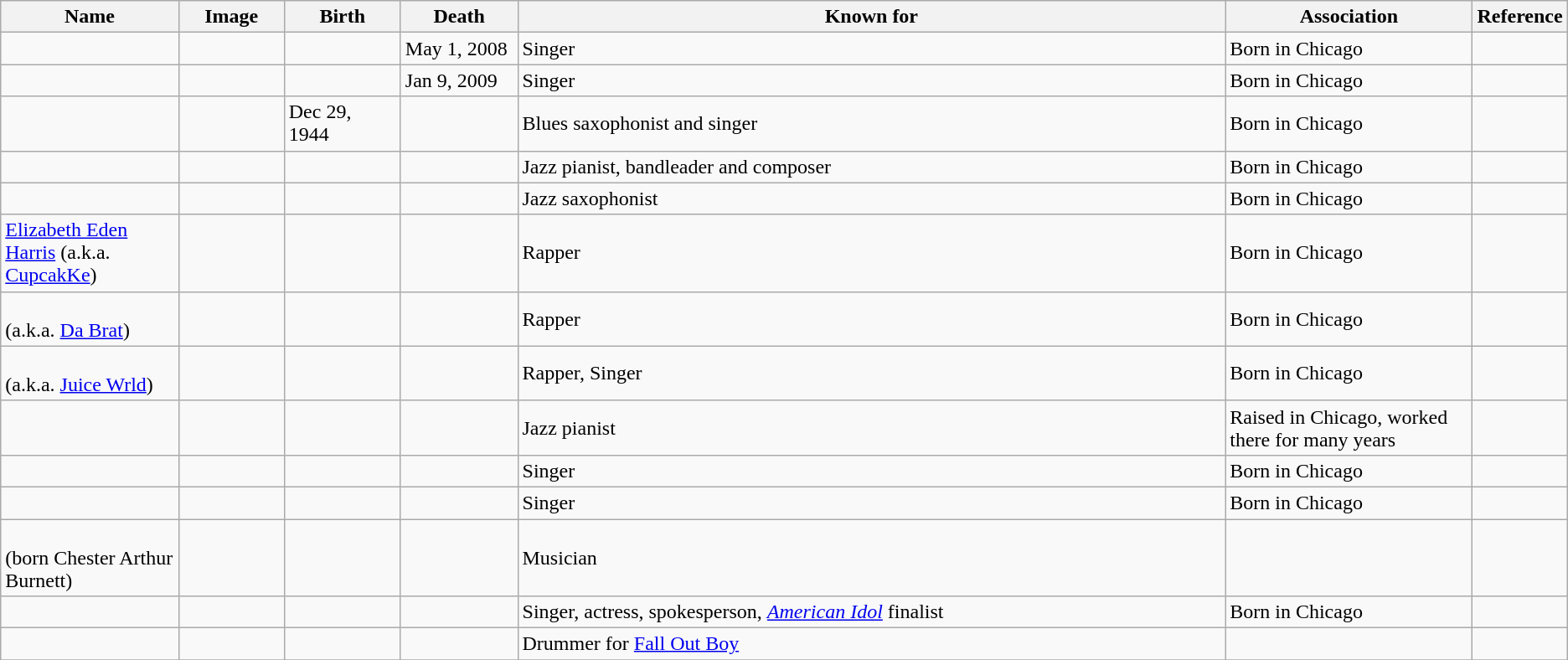<table class="wikitable sortable">
<tr>
<th scope="col" width="140">Name</th>
<th scope="col" width="80" class="unsortable">Image</th>
<th scope="col" width="90">Birth</th>
<th scope="col" width="90">Death</th>
<th scope="col" width="600" class="unsortable">Known for</th>
<th scope="col" width="200" class="unsortable">Association</th>
<th scope="col" width="30" class="unsortable">Reference</th>
</tr>
<tr>
<td></td>
<td></td>
<td align=right></td>
<td>May 1, 2008</td>
<td>Singer</td>
<td>Born in Chicago</td>
<td align="center"></td>
</tr>
<tr>
<td></td>
<td></td>
<td align=right></td>
<td>Jan 9, 2009</td>
<td>Singer</td>
<td>Born in Chicago</td>
<td align="center"></td>
</tr>
<tr>
<td></td>
<td></td>
<td>Dec 29, 1944</td>
<td></td>
<td>Blues saxophonist and singer</td>
<td>Born in Chicago</td>
<td align="center"></td>
</tr>
<tr>
<td></td>
<td></td>
<td align=right></td>
<td></td>
<td>Jazz pianist, bandleader and composer</td>
<td>Born in Chicago</td>
<td align="center"></td>
</tr>
<tr>
<td></td>
<td></td>
<td align=right></td>
<td align=right></td>
<td>Jazz saxophonist</td>
<td>Born in Chicago</td>
<td align="center"></td>
</tr>
<tr>
<td><a href='#'>Elizabeth Eden Harris</a> (a.k.a. <a href='#'>CupcakKe</a>)</td>
<td></td>
<td></td>
<td></td>
<td>Rapper</td>
<td>Born in Chicago</td>
<td></td>
</tr>
<tr>
<td><br>(a.k.a. <a href='#'>Da Brat</a>)</td>
<td></td>
<td align=right></td>
<td></td>
<td>Rapper</td>
<td>Born in Chicago</td>
<td align="center"></td>
</tr>
<tr>
<td><br>(a.k.a. <a href='#'>Juice Wrld</a>)</td>
<td></td>
<td align=right></td>
<td align=right></td>
<td>Rapper, Singer</td>
<td>Born in Chicago</td>
<td align="center"></td>
</tr>
<tr>
<td></td>
<td></td>
<td align=right></td>
<td align=right></td>
<td>Jazz pianist</td>
<td>Raised in Chicago, worked there for many years</td>
<td align="center"></td>
</tr>
<tr>
<td></td>
<td></td>
<td align=right></td>
<td align=right></td>
<td>Singer</td>
<td>Born in Chicago</td>
<td align="center"></td>
</tr>
<tr>
<td></td>
<td></td>
<td align=right></td>
<td></td>
<td>Singer</td>
<td>Born in Chicago</td>
<td align="center"></td>
</tr>
<tr>
<td><br>(born Chester Arthur Burnett)</td>
<td></td>
<td align=right></td>
<td align=right></td>
<td>Musician</td>
<td></td>
<td align="center"></td>
</tr>
<tr>
<td></td>
<td></td>
<td align=right></td>
<td></td>
<td>Singer, actress, spokesperson, <em><a href='#'>American Idol</a></em> finalist</td>
<td>Born in Chicago</td>
<td align="center"></td>
</tr>
<tr>
<td></td>
<td></td>
<td align=right></td>
<td></td>
<td>Drummer for <a href='#'>Fall Out Boy</a></td>
<td></td>
<td align="center"></td>
</tr>
<tr>
</tr>
</table>
